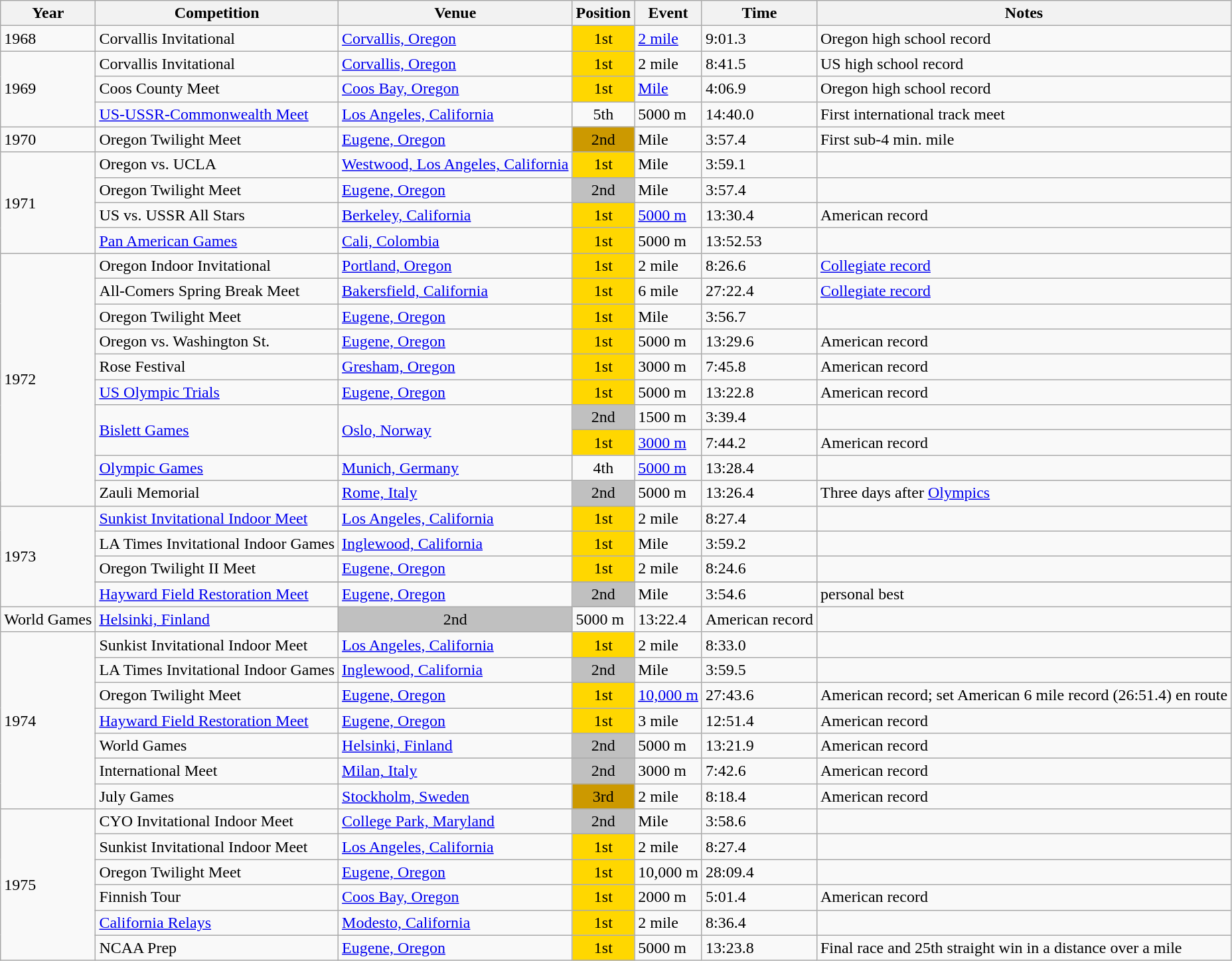<table class="wikitable">
<tr>
<th>Year</th>
<th>Competition</th>
<th>Venue</th>
<th>Position</th>
<th>Event</th>
<th>Time</th>
<th>Notes</th>
</tr>
<tr>
<td>1968</td>
<td>Corvallis Invitational</td>
<td><a href='#'>Corvallis, Oregon</a></td>
<td bgcolor=gold align=center>1st</td>
<td><a href='#'>2 mile</a></td>
<td>9:01.3</td>
<td>Oregon high school record</td>
</tr>
<tr>
<td rowspan=3>1969</td>
<td>Corvallis Invitational</td>
<td><a href='#'>Corvallis, Oregon</a></td>
<td bgcolor=gold align=center>1st</td>
<td>2 mile</td>
<td>8:41.5</td>
<td>US high school record</td>
</tr>
<tr>
<td>Coos County Meet</td>
<td><a href='#'>Coos Bay, Oregon</a></td>
<td bgcolor=gold align=center>1st</td>
<td><a href='#'>Mile</a></td>
<td>4:06.9</td>
<td>Oregon high school record</td>
</tr>
<tr>
<td><a href='#'>US-USSR-Commonwealth Meet</a></td>
<td><a href='#'>Los Angeles, California</a></td>
<td align=center>5th</td>
<td>5000 m</td>
<td>14:40.0</td>
<td>First international track meet</td>
</tr>
<tr>
<td>1970</td>
<td>Oregon Twilight Meet</td>
<td><a href='#'>Eugene, Oregon</a></td>
<td bgcolor=cc9900 align=center>2nd</td>
<td>Mile</td>
<td>3:57.4</td>
<td>First sub-4 min. mile</td>
</tr>
<tr>
<td rowspan=4>1971</td>
<td>Oregon vs. UCLA</td>
<td><a href='#'>Westwood, Los Angeles, California</a></td>
<td bgcolor=gold align=center>1st</td>
<td>Mile</td>
<td>3:59.1</td>
<td></td>
</tr>
<tr>
<td>Oregon Twilight Meet</td>
<td><a href='#'>Eugene, Oregon</a></td>
<td bgcolor=silver align=center>2nd</td>
<td>Mile</td>
<td>3:57.4</td>
<td></td>
</tr>
<tr>
<td>US vs. USSR All Stars</td>
<td><a href='#'>Berkeley, California</a></td>
<td bgcolor=gold align=center>1st</td>
<td><a href='#'>5000 m</a></td>
<td>13:30.4</td>
<td>American record</td>
</tr>
<tr>
<td><a href='#'>Pan American Games</a></td>
<td><a href='#'>Cali, Colombia</a></td>
<td bgcolor=gold align=center>1st</td>
<td>5000 m</td>
<td>13:52.53</td>
<td></td>
</tr>
<tr>
<td rowspan=10>1972</td>
<td>Oregon Indoor Invitational</td>
<td><a href='#'>Portland, Oregon</a></td>
<td bgcolor=gold align=center>1st</td>
<td>2 mile</td>
<td>8:26.6</td>
<td><a href='#'>Collegiate record</a></td>
</tr>
<tr>
<td>All-Comers Spring Break Meet</td>
<td><a href='#'>Bakersfield, California</a></td>
<td bgcolor=gold align=center>1st</td>
<td>6 mile</td>
<td>27:22.4</td>
<td><a href='#'>Collegiate record</a></td>
</tr>
<tr>
<td>Oregon Twilight Meet</td>
<td><a href='#'>Eugene, Oregon</a></td>
<td bgcolor=gold align=center>1st</td>
<td>Mile</td>
<td>3:56.7</td>
<td></td>
</tr>
<tr>
<td>Oregon vs. Washington St.</td>
<td><a href='#'>Eugene, Oregon</a></td>
<td bgcolor=gold align=center>1st</td>
<td>5000 m</td>
<td>13:29.6</td>
<td>American record</td>
</tr>
<tr>
<td>Rose Festival</td>
<td><a href='#'>Gresham, Oregon</a></td>
<td bgcolor=gold align=center>1st</td>
<td>3000 m</td>
<td>7:45.8</td>
<td>American record</td>
</tr>
<tr>
<td><a href='#'>US Olympic Trials</a></td>
<td><a href='#'>Eugene, Oregon</a></td>
<td bgcolor=gold align=center>1st</td>
<td>5000 m</td>
<td>13:22.8</td>
<td>American record</td>
</tr>
<tr>
<td rowspan=2><a href='#'>Bislett Games</a></td>
<td rowspan=2><a href='#'>Oslo, Norway</a></td>
<td bgcolor=silver align=center>2nd</td>
<td>1500 m</td>
<td>3:39.4</td>
<td></td>
</tr>
<tr>
<td bgcolor=gold align=center>1st</td>
<td><a href='#'>3000 m</a></td>
<td>7:44.2</td>
<td>American record</td>
</tr>
<tr>
<td><a href='#'>Olympic Games</a></td>
<td><a href='#'>Munich, Germany</a></td>
<td align=center>4th</td>
<td><a href='#'>5000 m</a></td>
<td>13:28.4</td>
<td></td>
</tr>
<tr>
<td>Zauli Memorial</td>
<td><a href='#'>Rome, Italy</a></td>
<td bgcolor=silver align=center>2nd</td>
<td>5000 m</td>
<td>13:26.4</td>
<td>Three days after <a href='#'>Olympics</a></td>
</tr>
<tr>
<td rowspan=5>1973</td>
<td><a href='#'>Sunkist Invitational Indoor Meet</a></td>
<td><a href='#'>Los Angeles, California</a></td>
<td bgcolor=gold align=center>1st</td>
<td>2 mile</td>
<td>8:27.4</td>
<td></td>
</tr>
<tr>
<td>LA Times Invitational Indoor Games</td>
<td><a href='#'>Inglewood, California</a></td>
<td bgcolor=gold align=center>1st</td>
<td>Mile</td>
<td>3:59.2</td>
<td></td>
</tr>
<tr>
<td>Oregon Twilight II Meet</td>
<td><a href='#'>Eugene, Oregon</a></td>
<td bgcolor=gold align=center>1st</td>
<td>2 mile</td>
<td>8:24.6</td>
<td></td>
</tr>
<tr>
</tr>
<tr>
<td><a href='#'>Hayward Field Restoration Meet</a></td>
<td><a href='#'>Eugene, Oregon</a></td>
<td bgcolor=silver align=center>2nd</td>
<td>Mile</td>
<td>3:54.6</td>
<td>personal best</td>
</tr>
<tr>
<td>World Games</td>
<td><a href='#'>Helsinki, Finland</a></td>
<td bgcolor=silver align=center>2nd</td>
<td>5000 m</td>
<td>13:22.4</td>
<td>American record</td>
</tr>
<tr>
<td rowspan=7>1974</td>
<td>Sunkist Invitational Indoor Meet</td>
<td><a href='#'>Los Angeles, California</a></td>
<td bgcolor=gold align=center>1st</td>
<td>2 mile</td>
<td>8:33.0</td>
<td></td>
</tr>
<tr>
<td>LA Times Invitational Indoor Games</td>
<td><a href='#'>Inglewood, California</a></td>
<td bgcolor=silver align=center>2nd</td>
<td>Mile</td>
<td>3:59.5</td>
<td></td>
</tr>
<tr>
<td>Oregon Twilight Meet</td>
<td><a href='#'>Eugene, Oregon</a></td>
<td bgcolor=gold align=center>1st</td>
<td><a href='#'>10,000 m</a></td>
<td>27:43.6</td>
<td>American record; set American 6 mile record (26:51.4) en route</td>
</tr>
<tr>
<td><a href='#'>Hayward Field Restoration Meet</a></td>
<td><a href='#'>Eugene, Oregon</a></td>
<td bgcolor=gold align=center>1st</td>
<td>3 mile</td>
<td>12:51.4</td>
<td>American record</td>
</tr>
<tr>
<td>World Games</td>
<td><a href='#'>Helsinki, Finland</a></td>
<td bgcolor=silver align=center>2nd</td>
<td>5000 m</td>
<td>13:21.9</td>
<td>American record</td>
</tr>
<tr>
<td>International Meet</td>
<td><a href='#'>Milan, Italy</a></td>
<td bgcolor=silver align=center>2nd</td>
<td>3000 m</td>
<td>7:42.6</td>
<td>American record</td>
</tr>
<tr>
<td>July Games</td>
<td><a href='#'>Stockholm, Sweden</a></td>
<td bgcolor=cc9900 align=center>3rd</td>
<td>2 mile</td>
<td>8:18.4</td>
<td>American record</td>
</tr>
<tr>
<td rowspan=6>1975</td>
<td>CYO Invitational Indoor Meet</td>
<td><a href='#'>College Park, Maryland</a></td>
<td bgcolor=silver align=center>2nd</td>
<td>Mile</td>
<td>3:58.6</td>
<td></td>
</tr>
<tr>
<td>Sunkist Invitational Indoor Meet</td>
<td><a href='#'>Los Angeles, California</a></td>
<td bgcolor=gold align=center>1st</td>
<td>2 mile</td>
<td>8:27.4</td>
<td></td>
</tr>
<tr>
<td>Oregon Twilight Meet</td>
<td><a href='#'>Eugene, Oregon</a></td>
<td bgcolor=gold align=center>1st</td>
<td>10,000 m</td>
<td>28:09.4</td>
<td></td>
</tr>
<tr>
<td>Finnish Tour</td>
<td><a href='#'>Coos Bay, Oregon</a></td>
<td bgcolor=gold align=center>1st</td>
<td>2000 m</td>
<td>5:01.4</td>
<td>American record</td>
</tr>
<tr>
<td><a href='#'>California Relays</a></td>
<td><a href='#'>Modesto, California</a></td>
<td bgcolor=gold align=center>1st</td>
<td>2 mile</td>
<td>8:36.4</td>
<td></td>
</tr>
<tr>
<td>NCAA Prep</td>
<td><a href='#'>Eugene, Oregon</a></td>
<td bgcolor=gold align=center>1st</td>
<td>5000 m</td>
<td>13:23.8</td>
<td>Final race and 25th straight win in a distance over a mile</td>
</tr>
</table>
